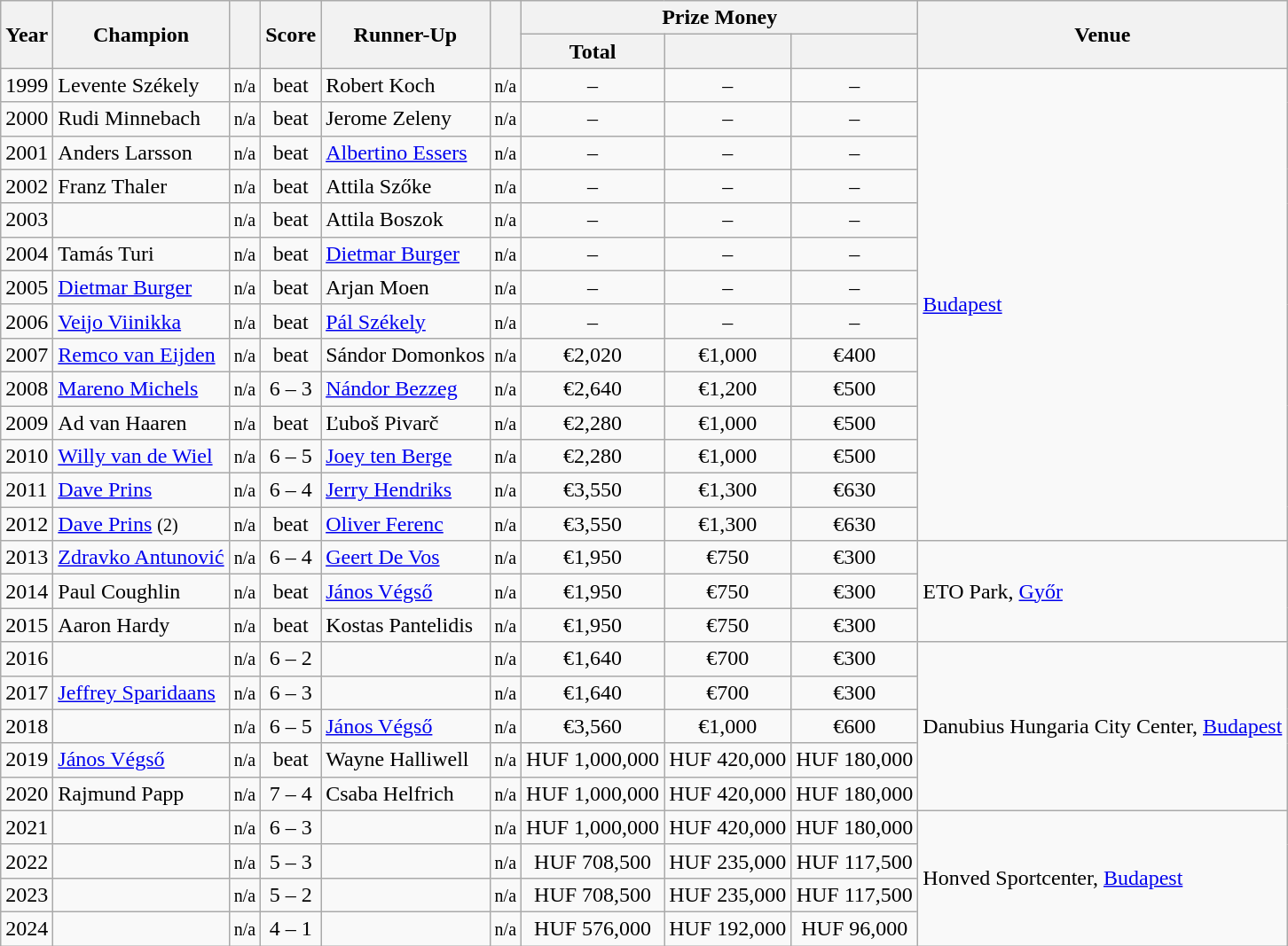<table class="wikitable sortable">
<tr>
<th rowspan=2>Year</th>
<th rowspan=2>Champion</th>
<th rowspan=2></th>
<th rowspan=2>Score</th>
<th rowspan=2>Runner-Up</th>
<th rowspan=2></th>
<th colspan=3>Prize Money</th>
<th rowspan=2>Venue</th>
</tr>
<tr>
<th>Total</th>
<th></th>
<th></th>
</tr>
<tr>
<td>1999</td>
<td> Levente Székely</td>
<td align=center><small><span>n/a</span></small></td>
<td align=center>beat</td>
<td> Robert Koch</td>
<td align=center><small><span>n/a</span></small></td>
<td align=center>–</td>
<td align=center>–</td>
<td align=center>–</td>
<td rowspan=14><a href='#'>Budapest</a></td>
</tr>
<tr>
<td>2000</td>
<td> Rudi Minnebach</td>
<td align=center><small><span>n/a</span></small></td>
<td align=center>beat</td>
<td> Jerome Zeleny</td>
<td align=center><small><span>n/a</span></small></td>
<td align=center>–</td>
<td align=center>–</td>
<td align=center>–</td>
</tr>
<tr>
<td>2001</td>
<td> Anders Larsson</td>
<td align=center><small><span>n/a</span></small></td>
<td align=center>beat</td>
<td> <a href='#'>Albertino Essers</a></td>
<td align=center><small><span>n/a</span></small></td>
<td align=center>–</td>
<td align=center>–</td>
<td align=center>–</td>
</tr>
<tr>
<td>2002</td>
<td> Franz Thaler</td>
<td align=center><small><span>n/a</span></small></td>
<td align=center>beat</td>
<td> Attila Szőke</td>
<td align=center><small><span>n/a</span></small></td>
<td align=center>–</td>
<td align=center>–</td>
<td align=center>–</td>
</tr>
<tr>
<td>2003</td>
<td></td>
<td align=center><small><span>n/a</span></small></td>
<td align=center>beat</td>
<td> Attila Boszok</td>
<td align=center><small><span>n/a</span></small></td>
<td align=center>–</td>
<td align=center>–</td>
<td align=center>–</td>
</tr>
<tr>
<td>2004</td>
<td> Tamás Turi</td>
<td align=center><small><span>n/a</span></small></td>
<td align=center>beat</td>
<td> <a href='#'>Dietmar Burger</a></td>
<td align=center><small><span>n/a</span></small></td>
<td align=center>–</td>
<td align=center>–</td>
<td align=center>–</td>
</tr>
<tr>
<td>2005</td>
<td> <a href='#'>Dietmar Burger</a></td>
<td align=center><small><span>n/a</span></small></td>
<td align=center>beat</td>
<td> Arjan Moen</td>
<td align=center><small><span>n/a</span></small></td>
<td align=center>–</td>
<td align=center>–</td>
<td align=center>–</td>
</tr>
<tr>
<td>2006</td>
<td> <a href='#'>Veijo Viinikka</a></td>
<td align=center><small><span>n/a</span></small></td>
<td align=center>beat</td>
<td> <a href='#'>Pál Székely</a></td>
<td align=center><small><span>n/a</span></small></td>
<td align=center>–</td>
<td align=center>–</td>
<td align=center>–</td>
</tr>
<tr>
<td>2007</td>
<td> <a href='#'>Remco van Eijden</a></td>
<td align=center><small><span>n/a</span></small></td>
<td align=center>beat</td>
<td> Sándor Domonkos</td>
<td align=center><small><span>n/a</span></small></td>
<td align=center>€2,020</td>
<td align=center>€1,000</td>
<td align=center>€400</td>
</tr>
<tr>
<td>2008</td>
<td> <a href='#'>Mareno Michels</a></td>
<td align=center><small><span>n/a</span></small></td>
<td align=center>6 – 3</td>
<td> <a href='#'>Nándor Bezzeg</a></td>
<td align=center><small><span>n/a</span></small></td>
<td align=center>€2,640</td>
<td align=center>€1,200</td>
<td align=center>€500</td>
</tr>
<tr>
<td>2009</td>
<td> Ad van Haaren</td>
<td align=center><small><span>n/a</span></small></td>
<td align=center>beat</td>
<td> Ľuboš Pivarč</td>
<td align=center><small><span>n/a</span></small></td>
<td align=center>€2,280</td>
<td align=center>€1,000</td>
<td align=center>€500</td>
</tr>
<tr>
<td>2010</td>
<td> <a href='#'>Willy van de Wiel</a></td>
<td align=center><small><span>n/a</span></small></td>
<td align=center>6 – 5</td>
<td> <a href='#'>Joey ten Berge</a></td>
<td align=center><small><span>n/a</span></small></td>
<td align=center>€2,280</td>
<td align=center>€1,000</td>
<td align=center>€500</td>
</tr>
<tr>
<td>2011</td>
<td> <a href='#'>Dave Prins</a></td>
<td align=center><small><span>n/a</span></small></td>
<td align=center>6 – 4</td>
<td> <a href='#'>Jerry Hendriks</a></td>
<td align=center><small><span>n/a</span></small></td>
<td align=center>€3,550</td>
<td align=center>€1,300</td>
<td align=center>€630</td>
</tr>
<tr>
<td>2012</td>
<td> <a href='#'>Dave Prins</a> <small>(2)</small></td>
<td align=center><small><span>n/a</span></small></td>
<td align=center>beat</td>
<td> <a href='#'>Oliver Ferenc</a></td>
<td align=center><small><span>n/a</span></small></td>
<td align=center>€3,550</td>
<td align=center>€1,300</td>
<td align=center>€630</td>
</tr>
<tr>
<td>2013</td>
<td> <a href='#'>Zdravko Antunović</a></td>
<td align=center><small><span>n/a</span></small></td>
<td align=center>6 – 4</td>
<td> <a href='#'>Geert De Vos</a></td>
<td align=center><small><span>n/a</span></small></td>
<td align=center>€1,950</td>
<td align=center>€750</td>
<td align=center>€300</td>
<td rowspan=3>ETO Park, <a href='#'>Győr</a></td>
</tr>
<tr>
<td>2014</td>
<td> Paul Coughlin</td>
<td align=center><small><span>n/a</span></small></td>
<td align=center>beat</td>
<td> <a href='#'>János Végső</a></td>
<td align=center><small><span>n/a</span></small></td>
<td align=center>€1,950</td>
<td align=center>€750</td>
<td align=center>€300</td>
</tr>
<tr>
<td>2015</td>
<td> Aaron Hardy</td>
<td align=center><small><span>n/a</span></small></td>
<td align=center>beat</td>
<td> Kostas Pantelidis</td>
<td align=center><small><span>n/a</span></small></td>
<td align=center>€1,950</td>
<td align=center>€750</td>
<td align=center>€300</td>
</tr>
<tr>
<td>2016</td>
<td></td>
<td align=center><small><span>n/a</span></small></td>
<td align=center>6 – 2</td>
<td></td>
<td align=center><small><span>n/a</span></small></td>
<td align=center>€1,640</td>
<td align=center>€700</td>
<td align=center>€300</td>
<td rowspan=5>Danubius Hungaria City Center, <a href='#'>Budapest</a></td>
</tr>
<tr>
<td>2017</td>
<td> <a href='#'>Jeffrey Sparidaans</a></td>
<td align=center><small><span>n/a</span></small></td>
<td align=center>6 – 3</td>
<td></td>
<td align=center><small><span>n/a</span></small></td>
<td align=center>€1,640</td>
<td align=center>€700</td>
<td align=center>€300</td>
</tr>
<tr>
<td>2018</td>
<td></td>
<td align=center><small><span>n/a</span></small></td>
<td align=center>6 – 5</td>
<td> <a href='#'>János Végső</a></td>
<td align=center><small><span>n/a</span></small></td>
<td align=center>€3,560</td>
<td align=center>€1,000</td>
<td align=center>€600</td>
</tr>
<tr>
<td>2019</td>
<td> <a href='#'>János Végső</a></td>
<td align=center><small><span>n/a</span></small></td>
<td align=center>beat</td>
<td> Wayne Halliwell</td>
<td align=center><small><span>n/a</span></small></td>
<td align=center>HUF 1,000,000</td>
<td align=center>HUF 420,000</td>
<td align=center>HUF 180,000</td>
</tr>
<tr>
<td>2020</td>
<td> Rajmund Papp</td>
<td align=center><small><span>n/a</span></small></td>
<td align=center>7 – 4</td>
<td> Csaba Helfrich</td>
<td align=center><small><span>n/a</span></small></td>
<td align=center>HUF 1,000,000</td>
<td align=center>HUF 420,000</td>
<td align=center>HUF 180,000</td>
</tr>
<tr>
<td>2021</td>
<td></td>
<td align=center><small><span>n/a</span></small></td>
<td align=center>6 – 3</td>
<td></td>
<td align=center><small><span>n/a</span></small></td>
<td align=center>HUF 1,000,000</td>
<td align=center>HUF 420,000</td>
<td align=center>HUF 180,000</td>
<td rowspan=4>Honved Sportcenter, <a href='#'>Budapest</a></td>
</tr>
<tr>
<td>2022</td>
<td></td>
<td align=center><small><span>n/a</span></small></td>
<td align=center>5 – 3</td>
<td></td>
<td align=center><small><span>n/a</span></small></td>
<td align=center>HUF 708,500</td>
<td align=center>HUF 235,000</td>
<td align=center>HUF 117,500</td>
</tr>
<tr>
<td>2023</td>
<td></td>
<td align=center><small><span>n/a</span></small></td>
<td align=center>5 – 2</td>
<td></td>
<td align=center><small><span>n/a</span></small></td>
<td align=center>HUF 708,500</td>
<td align=center>HUF 235,000</td>
<td align=center>HUF 117,500</td>
</tr>
<tr>
<td>2024</td>
<td></td>
<td align=center><small><span>n/a</span></small></td>
<td align=center>4 – 1</td>
<td></td>
<td align=center><small><span>n/a</span></small></td>
<td align=center>HUF 576,000</td>
<td align=center>HUF 192,000</td>
<td align=center>HUF 96,000</td>
</tr>
</table>
